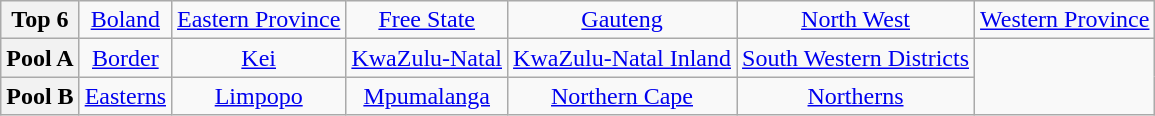<table class="wikitable" style="text-align: center" style="font-size: 95%; border: 1px #aaaaaa solid; border-collapse: collapse; clear:center;">
<tr>
<th>Top 6</th>
<td><a href='#'>Boland</a></td>
<td><a href='#'>Eastern Province</a></td>
<td><a href='#'>Free State</a></td>
<td><a href='#'>Gauteng</a></td>
<td><a href='#'>North West</a></td>
<td><a href='#'>Western Province</a></td>
</tr>
<tr>
<th>Pool A</th>
<td><a href='#'>Border</a></td>
<td><a href='#'>Kei</a></td>
<td><a href='#'>KwaZulu-Natal</a></td>
<td><a href='#'>KwaZulu-Natal Inland</a></td>
<td><a href='#'>South Western Districts</a></td>
</tr>
<tr>
<th>Pool B</th>
<td><a href='#'>Easterns</a></td>
<td><a href='#'>Limpopo</a></td>
<td><a href='#'>Mpumalanga</a></td>
<td><a href='#'>Northern Cape</a></td>
<td><a href='#'>Northerns</a></td>
</tr>
</table>
